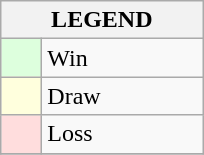<table class="wikitable">
<tr>
<th colspan="2">LEGEND</th>
</tr>
<tr>
<td style="background:#ddffdd;" width=20> </td>
<td width=100>Win</td>
</tr>
<tr>
<td style="background:#ffffdd"  width=20> </td>
<td width=100>Draw</td>
</tr>
<tr>
<td style="background:#ffdddd;" width=20> </td>
<td width=100>Loss</td>
</tr>
<tr>
</tr>
</table>
